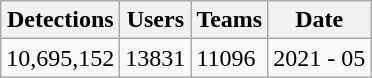<table class="wikitable sortable">
<tr>
<th>Detections</th>
<th>Users</th>
<th>Teams</th>
<th>Date</th>
</tr>
<tr>
<td>10,695,152</td>
<td>13831</td>
<td>11096</td>
<td>2021 - 05</td>
</tr>
</table>
